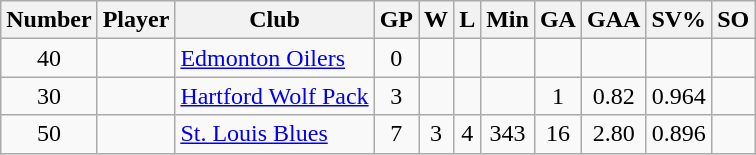<table class="wikitable sortable" style="text-align:center; padding:4px; border-spacing=0;">
<tr>
<th>Number</th>
<th>Player</th>
<th>Club</th>
<th>GP</th>
<th>W</th>
<th>L</th>
<th>Min</th>
<th>GA</th>
<th>GAA</th>
<th>SV%</th>
<th>SO</th>
</tr>
<tr>
<td>40</td>
<td align=left></td>
<td align=left><a href='#'>Edmonton Oilers</a></td>
<td>0</td>
<td></td>
<td></td>
<td></td>
<td></td>
<td></td>
<td></td>
<td></td>
</tr>
<tr>
<td>30</td>
<td align=left></td>
<td align=left><a href='#'>Hartford Wolf Pack</a></td>
<td>3</td>
<td></td>
<td></td>
<td></td>
<td>1</td>
<td>0.82</td>
<td>0.964</td>
<td></td>
</tr>
<tr>
<td>50</td>
<td align=left></td>
<td align=left><a href='#'>St. Louis Blues</a></td>
<td>7</td>
<td>3</td>
<td>4</td>
<td>343</td>
<td>16</td>
<td>2.80</td>
<td>0.896</td>
<td></td>
</tr>
</table>
